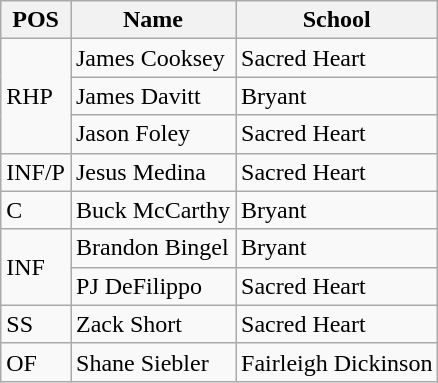<table class=wikitable>
<tr>
<th>POS</th>
<th>Name</th>
<th>School</th>
</tr>
<tr>
<td rowspan=3>RHP</td>
<td>James Cooksey</td>
<td>Sacred Heart</td>
</tr>
<tr>
<td>James Davitt</td>
<td>Bryant</td>
</tr>
<tr>
<td>Jason Foley</td>
<td>Sacred Heart</td>
</tr>
<tr>
<td>INF/P</td>
<td>Jesus Medina</td>
<td>Sacred Heart</td>
</tr>
<tr>
<td>C</td>
<td>Buck McCarthy</td>
<td>Bryant</td>
</tr>
<tr>
<td rowspan=2>INF</td>
<td>Brandon Bingel</td>
<td>Bryant</td>
</tr>
<tr>
<td>PJ DeFilippo</td>
<td>Sacred Heart</td>
</tr>
<tr>
<td>SS</td>
<td>Zack Short</td>
<td>Sacred Heart</td>
</tr>
<tr>
<td>OF</td>
<td>Shane Siebler</td>
<td>Fairleigh Dickinson</td>
</tr>
</table>
